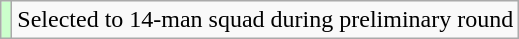<table class="wikitable">
<tr>
<td style="background: #ccffcc";></td>
<td>Selected to 14-man squad during preliminary round</td>
</tr>
</table>
